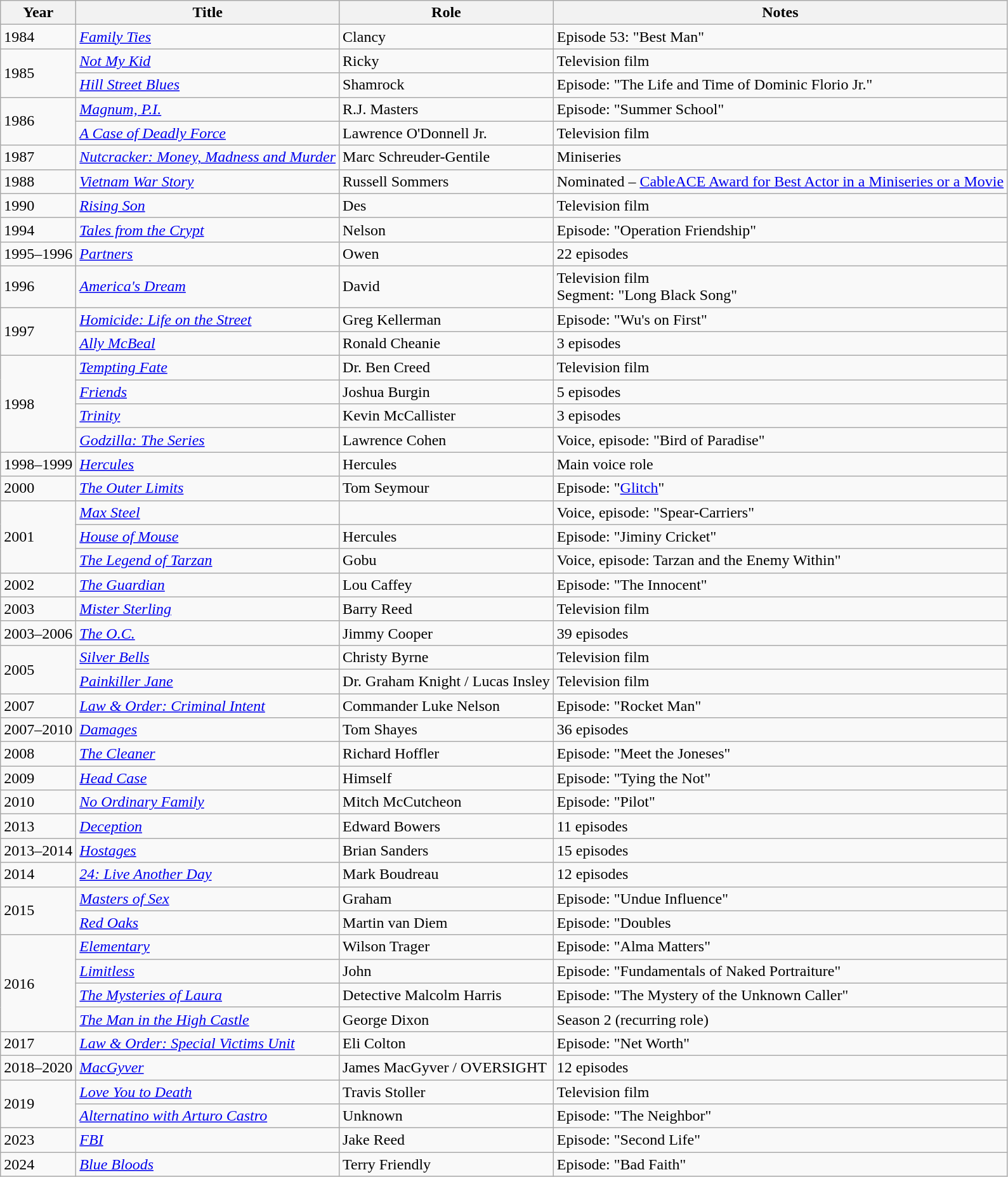<table class="wikitable sortable">
<tr>
<th>Year</th>
<th>Title</th>
<th>Role</th>
<th>Notes</th>
</tr>
<tr>
<td>1984</td>
<td><em><a href='#'>Family Ties</a></em></td>
<td>Clancy</td>
<td>Episode 53: "Best Man"</td>
</tr>
<tr>
<td rowspan=2>1985</td>
<td><em><a href='#'>Not My Kid</a></em></td>
<td>Ricky</td>
<td>Television film</td>
</tr>
<tr>
<td><em><a href='#'>Hill Street Blues</a></em></td>
<td>Shamrock</td>
<td>Episode: "The Life and Time of Dominic Florio Jr."</td>
</tr>
<tr>
<td rowspan=2>1986</td>
<td><em><a href='#'>Magnum, P.I.</a></em></td>
<td>R.J. Masters</td>
<td>Episode: "Summer School"</td>
</tr>
<tr>
<td><em><a href='#'>A Case of Deadly Force</a></em></td>
<td>Lawrence O'Donnell Jr.</td>
<td>Television film</td>
</tr>
<tr>
<td>1987</td>
<td><em><a href='#'>Nutcracker: Money, Madness and Murder</a></em></td>
<td>Marc Schreuder-Gentile</td>
<td>Miniseries</td>
</tr>
<tr>
<td>1988</td>
<td><em><a href='#'>Vietnam War Story</a></em></td>
<td>Russell Sommers</td>
<td>Nominated – <a href='#'>CableACE Award for Best Actor in a Miniseries or a Movie</a></td>
</tr>
<tr>
<td>1990</td>
<td><em><a href='#'>Rising Son</a></em></td>
<td>Des</td>
<td>Television film</td>
</tr>
<tr>
<td>1994</td>
<td><em><a href='#'>Tales from the Crypt</a></em></td>
<td>Nelson</td>
<td>Episode: "Operation Friendship"</td>
</tr>
<tr>
<td>1995–1996</td>
<td><em><a href='#'>Partners</a></em></td>
<td>Owen</td>
<td>22 episodes</td>
</tr>
<tr>
<td>1996</td>
<td><em><a href='#'>America's Dream</a></em></td>
<td>David</td>
<td>Television film<br>Segment: "Long Black Song"</td>
</tr>
<tr>
<td rowspan=2>1997</td>
<td><em><a href='#'>Homicide: Life on the Street</a></em></td>
<td>Greg Kellerman</td>
<td>Episode: "Wu's on First"</td>
</tr>
<tr>
<td><em><a href='#'>Ally McBeal</a></em></td>
<td>Ronald Cheanie</td>
<td>3 episodes</td>
</tr>
<tr>
<td rowspan=4>1998</td>
<td><em><a href='#'>Tempting Fate</a></em></td>
<td>Dr. Ben Creed</td>
<td>Television film</td>
</tr>
<tr>
<td><em><a href='#'>Friends</a></em></td>
<td>Joshua Burgin</td>
<td>5 episodes</td>
</tr>
<tr>
<td><em><a href='#'>Trinity</a></em></td>
<td>Kevin McCallister</td>
<td>3 episodes</td>
</tr>
<tr>
<td><em><a href='#'>Godzilla: The Series</a></em></td>
<td>Lawrence Cohen</td>
<td>Voice, episode: "Bird of Paradise"</td>
</tr>
<tr>
<td>1998–1999</td>
<td><em><a href='#'>Hercules</a></em></td>
<td>Hercules</td>
<td>Main voice role</td>
</tr>
<tr>
<td>2000</td>
<td><em><a href='#'>The Outer Limits</a></em></td>
<td>Tom Seymour</td>
<td>Episode: "<a href='#'>Glitch</a>"</td>
</tr>
<tr>
<td rowspan=3>2001</td>
<td><em><a href='#'>Max Steel</a></em></td>
<td></td>
<td>Voice, episode: "Spear-Carriers"</td>
</tr>
<tr>
<td><em><a href='#'>House of Mouse</a></em></td>
<td>Hercules</td>
<td>Episode: "Jiminy Cricket"</td>
</tr>
<tr>
<td><em><a href='#'>The Legend of Tarzan</a></em></td>
<td>Gobu</td>
<td>Voice, episode: Tarzan and the Enemy Within"</td>
</tr>
<tr>
<td>2002</td>
<td><em><a href='#'>The Guardian</a></em></td>
<td>Lou Caffey</td>
<td>Episode: "The Innocent"</td>
</tr>
<tr>
<td>2003</td>
<td><em><a href='#'>Mister Sterling</a></em></td>
<td>Barry Reed</td>
<td>Television film</td>
</tr>
<tr>
<td>2003–2006</td>
<td><em><a href='#'>The O.C.</a></em></td>
<td>Jimmy Cooper</td>
<td>39 episodes</td>
</tr>
<tr>
<td rowspan=2>2005</td>
<td><em><a href='#'>Silver Bells</a></em></td>
<td>Christy Byrne</td>
<td>Television film</td>
</tr>
<tr>
<td><em><a href='#'>Painkiller Jane</a></em></td>
<td>Dr. Graham Knight / Lucas Insley</td>
<td>Television film</td>
</tr>
<tr>
<td>2007</td>
<td><em><a href='#'>Law & Order: Criminal Intent</a></em></td>
<td>Commander Luke Nelson</td>
<td>Episode: "Rocket Man"</td>
</tr>
<tr>
<td>2007–2010</td>
<td><em><a href='#'>Damages</a></em></td>
<td>Tom Shayes</td>
<td>36 episodes</td>
</tr>
<tr>
<td>2008</td>
<td><em><a href='#'>The Cleaner</a></em></td>
<td>Richard Hoffler</td>
<td>Episode: "Meet the Joneses"</td>
</tr>
<tr>
<td>2009</td>
<td><em><a href='#'>Head Case</a></em></td>
<td>Himself</td>
<td>Episode: "Tying the Not"</td>
</tr>
<tr>
<td>2010</td>
<td><em><a href='#'>No Ordinary Family</a></em></td>
<td>Mitch McCutcheon</td>
<td>Episode: "Pilot"</td>
</tr>
<tr>
<td>2013</td>
<td><em><a href='#'>Deception</a></em></td>
<td>Edward Bowers</td>
<td>11 episodes</td>
</tr>
<tr>
<td>2013–2014</td>
<td><em><a href='#'>Hostages</a></em></td>
<td>Brian Sanders</td>
<td>15 episodes</td>
</tr>
<tr>
<td>2014</td>
<td><em><a href='#'>24: Live Another Day</a></em></td>
<td>Mark Boudreau</td>
<td>12 episodes</td>
</tr>
<tr>
<td rowspan=2>2015</td>
<td><em><a href='#'>Masters of Sex</a></em></td>
<td>Graham</td>
<td>Episode: "Undue Influence"</td>
</tr>
<tr>
<td><em><a href='#'>Red Oaks</a></em></td>
<td>Martin van Diem</td>
<td>Episode: "Doubles</td>
</tr>
<tr>
<td rowspan=4>2016</td>
<td><em><a href='#'>Elementary</a></em></td>
<td>Wilson Trager</td>
<td>Episode: "Alma Matters"</td>
</tr>
<tr>
<td><em><a href='#'>Limitless</a></em></td>
<td>John</td>
<td>Episode: "Fundamentals of Naked Portraiture"</td>
</tr>
<tr>
<td><em><a href='#'>The Mysteries of Laura</a></em></td>
<td>Detective Malcolm Harris</td>
<td>Episode: "The Mystery of the Unknown Caller"</td>
</tr>
<tr>
<td><em><a href='#'>The Man in the High Castle</a></em></td>
<td>George Dixon</td>
<td>Season 2 (recurring role)</td>
</tr>
<tr>
<td>2017</td>
<td><em><a href='#'>Law & Order: Special Victims Unit</a></em></td>
<td>Eli Colton</td>
<td>Episode: "Net Worth"</td>
</tr>
<tr>
<td>2018–2020</td>
<td><em><a href='#'>MacGyver</a></em></td>
<td>James MacGyver / OVERSIGHT</td>
<td>12 episodes</td>
</tr>
<tr>
<td rowspan=2>2019</td>
<td><em><a href='#'>Love You to Death</a></em></td>
<td>Travis Stoller</td>
<td>Television film</td>
</tr>
<tr>
<td><em><a href='#'>Alternatino with Arturo Castro</a></em></td>
<td>Unknown</td>
<td>Episode: "The Neighbor"</td>
</tr>
<tr>
<td>2023</td>
<td><em><a href='#'>FBI</a></em></td>
<td>Jake Reed</td>
<td>Episode: "Second Life"</td>
</tr>
<tr>
<td>2024</td>
<td><em><a href='#'>Blue Bloods</a></em></td>
<td>Terry Friendly</td>
<td>Episode: "Bad Faith"</td>
</tr>
</table>
